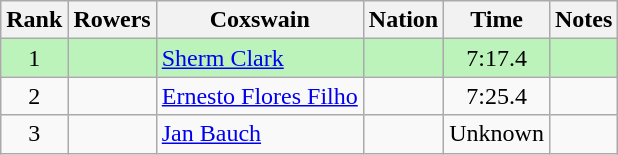<table class="wikitable sortable" style="text-align:center">
<tr>
<th>Rank</th>
<th>Rowers</th>
<th>Coxswain</th>
<th>Nation</th>
<th>Time</th>
<th>Notes</th>
</tr>
<tr bgcolor=bbf3bb>
<td>1</td>
<td align=left></td>
<td align=left><a href='#'>Sherm Clark</a></td>
<td align=left></td>
<td>7:17.4</td>
<td></td>
</tr>
<tr>
<td>2</td>
<td align=left></td>
<td align=left><a href='#'>Ernesto Flores Filho</a></td>
<td align=left></td>
<td>7:25.4</td>
<td></td>
</tr>
<tr>
<td>3</td>
<td align=left></td>
<td align=left><a href='#'>Jan Bauch</a></td>
<td align=left></td>
<td data-sort-value=9:99.9>Unknown</td>
<td></td>
</tr>
</table>
